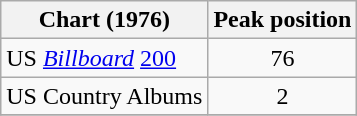<table class="wikitable sortable" border="1">
<tr>
<th scope="col">Chart (1976)</th>
<th scope="col">Peak position</th>
</tr>
<tr>
<td>US <em><a href='#'>Billboard</a></em> <a href='#'>200</a></td>
<td style="text-align:center;">76</td>
</tr>
<tr>
<td>US Country Albums</td>
<td style="text-align:center;">2</td>
</tr>
<tr>
</tr>
</table>
